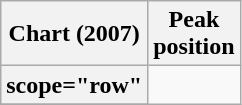<table class="wikitable plainrowheaders" style="text-align:center;">
<tr>
<th scope="col">Chart (2007)</th>
<th scope="col">Peak<br>position</th>
</tr>
<tr>
<th>scope="row"</th>
</tr>
<tr>
</tr>
</table>
